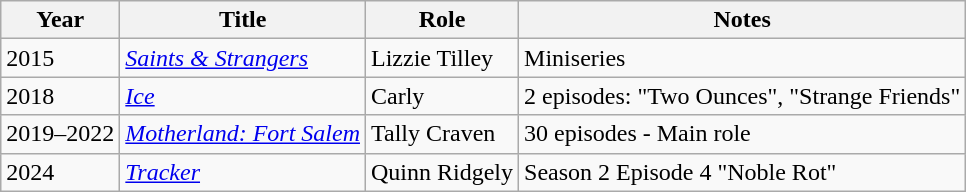<table class="wikitable">
<tr>
<th>Year</th>
<th>Title</th>
<th>Role</th>
<th>Notes</th>
</tr>
<tr>
<td>2015</td>
<td><em><a href='#'>Saints & Strangers</a></em></td>
<td>Lizzie Tilley</td>
<td>Miniseries</td>
</tr>
<tr>
<td>2018</td>
<td><em><a href='#'>Ice</a></em></td>
<td>Carly</td>
<td>2 episodes: "Two Ounces", "Strange Friends"</td>
</tr>
<tr>
<td>2019–2022</td>
<td><em><a href='#'>Motherland: Fort Salem</a></em></td>
<td>Tally Craven</td>
<td>30 episodes - Main role</td>
</tr>
<tr>
<td>2024</td>
<td><em><a href='#'>Tracker</a></em></td>
<td>Quinn Ridgely</td>
<td>Season 2 Episode 4 "Noble Rot"</td>
</tr>
</table>
